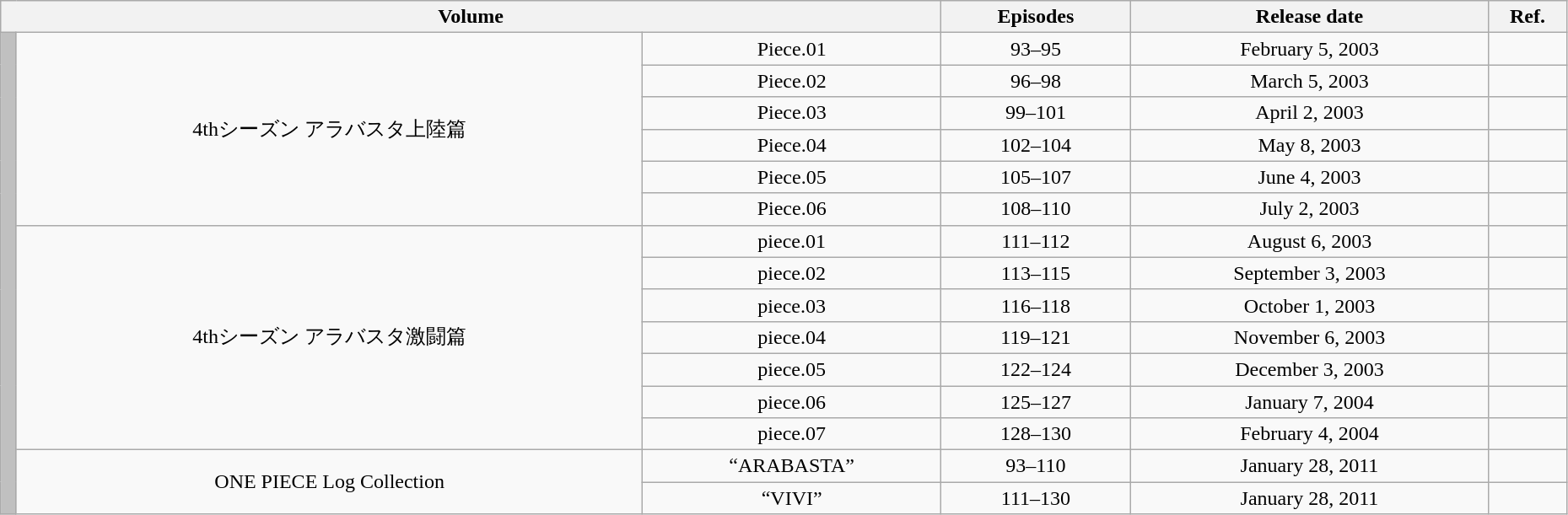<table class="wikitable" style="text-align: center; width: 98%;">
<tr>
<th colspan="3">Volume</th>
<th>Episodes</th>
<th>Release date</th>
<th width="5%">Ref.</th>
</tr>
<tr>
<td rowspan="15" width="1%" style="background: #C0C0C0;"></td>
<td rowspan="6">4thシーズン アラバスタ上陸篇</td>
<td>Piece.01</td>
<td>93–95</td>
<td>February 5, 2003</td>
<td></td>
</tr>
<tr>
<td>Piece.02</td>
<td>96–98</td>
<td>March 5, 2003</td>
<td></td>
</tr>
<tr>
<td>Piece.03</td>
<td>99–101</td>
<td>April 2, 2003</td>
<td></td>
</tr>
<tr>
<td>Piece.04</td>
<td>102–104</td>
<td>May 8, 2003</td>
<td></td>
</tr>
<tr>
<td>Piece.05</td>
<td>105–107</td>
<td>June 4, 2003</td>
<td></td>
</tr>
<tr>
<td>Piece.06</td>
<td>108–110</td>
<td>July 2, 2003</td>
<td></td>
</tr>
<tr>
<td rowspan="7">4thシーズン アラバスタ激闘篇</td>
<td>piece.01</td>
<td>111–112</td>
<td>August 6, 2003</td>
<td></td>
</tr>
<tr>
<td>piece.02</td>
<td>113–115</td>
<td>September 3, 2003</td>
<td></td>
</tr>
<tr>
<td>piece.03</td>
<td>116–118</td>
<td>October 1, 2003</td>
<td></td>
</tr>
<tr>
<td>piece.04</td>
<td>119–121</td>
<td>November 6, 2003</td>
<td></td>
</tr>
<tr>
<td>piece.05</td>
<td>122–124</td>
<td>December 3, 2003</td>
<td></td>
</tr>
<tr>
<td>piece.06</td>
<td>125–127</td>
<td>January 7, 2004</td>
<td></td>
</tr>
<tr>
<td>piece.07</td>
<td>128–130</td>
<td>February 4, 2004</td>
<td></td>
</tr>
<tr>
<td rowspan="2">ONE PIECE Log Collection</td>
<td>“ARABASTA”</td>
<td>93–110</td>
<td>January 28, 2011</td>
<td></td>
</tr>
<tr>
<td>“VIVI”</td>
<td>111–130</td>
<td>January 28, 2011</td>
<td></td>
</tr>
</table>
